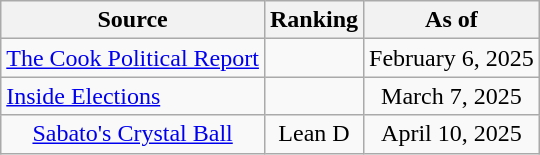<table class="wikitable" style="text-align:center">
<tr>
<th>Source</th>
<th>Ranking</th>
<th>As of</th>
</tr>
<tr>
<td align=left><a href='#'>The Cook Political Report</a></td>
<td></td>
<td>February 6, 2025</td>
</tr>
<tr>
<td align=left><a href='#'>Inside Elections</a></td>
<td></td>
<td>March 7, 2025</td>
</tr>
<tr>
<td><a href='#'>Sabato's Crystal Ball</a></td>
<td>Lean D</td>
<td>April 10, 2025</td>
</tr>
</table>
